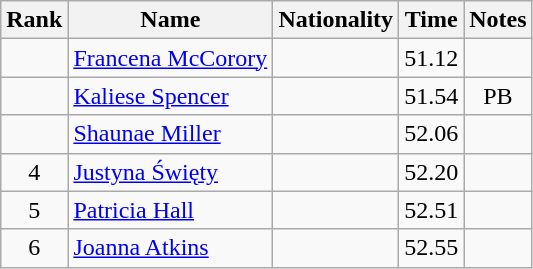<table class="wikitable sortable" style="text-align:center">
<tr>
<th>Rank</th>
<th>Name</th>
<th>Nationality</th>
<th>Time</th>
<th>Notes</th>
</tr>
<tr>
<td></td>
<td align=left><a href='#'>Francena McCorory</a></td>
<td align=left></td>
<td>51.12</td>
<td></td>
</tr>
<tr>
<td></td>
<td align=left><a href='#'>Kaliese Spencer</a></td>
<td align=left></td>
<td>51.54</td>
<td>PB</td>
</tr>
<tr>
<td></td>
<td align=left><a href='#'>Shaunae Miller</a></td>
<td align=left></td>
<td>52.06</td>
<td></td>
</tr>
<tr>
<td>4</td>
<td align=left><a href='#'>Justyna Święty</a></td>
<td align=left></td>
<td>52.20</td>
<td></td>
</tr>
<tr>
<td>5</td>
<td align=left><a href='#'>Patricia Hall</a></td>
<td align=left></td>
<td>52.51</td>
<td></td>
</tr>
<tr>
<td>6</td>
<td align=left><a href='#'>Joanna Atkins</a></td>
<td align=left></td>
<td>52.55</td>
<td></td>
</tr>
</table>
